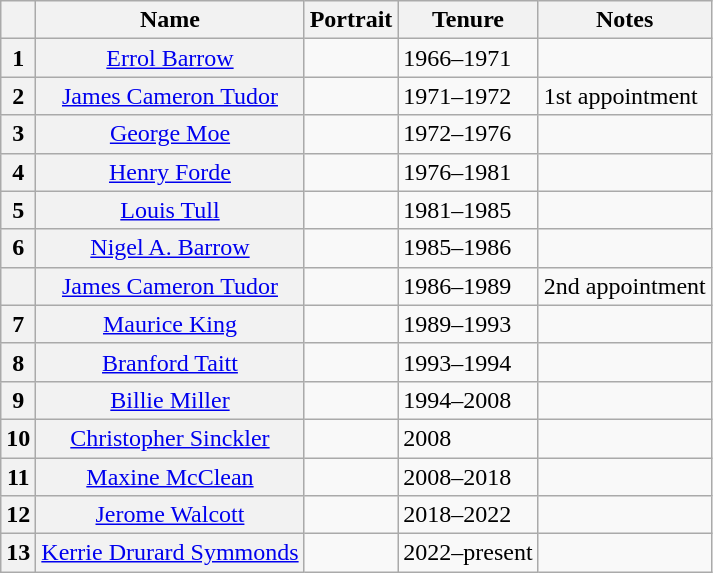<table class="wikitable">
<tr>
<th></th>
<th>Name<br></th>
<th>Portrait</th>
<th>Tenure</th>
<th>Notes</th>
</tr>
<tr>
<th>1</th>
<th align="center" scope="row" style="font-weight:normal;"><a href='#'>Errol Barrow</a><br></th>
<td></td>
<td>1966–1971</td>
<td></td>
</tr>
<tr>
<th>2</th>
<th align="center" scope="row" style="font-weight:normal;"><a href='#'>James Cameron Tudor</a><br></th>
<td></td>
<td>1971–1972</td>
<td>1st appointment</td>
</tr>
<tr>
<th>3</th>
<th align="center" scope="row" style="font-weight:normal;"><a href='#'>George Moe</a><br></th>
<td></td>
<td>1972–1976</td>
<td></td>
</tr>
<tr>
<th>4</th>
<th align="center" scope="row" style="font-weight:normal;"><a href='#'>Henry Forde</a><br></th>
<td></td>
<td>1976–1981</td>
<td></td>
</tr>
<tr>
<th>5</th>
<th align="center" scope="row" style="font-weight:normal;"><a href='#'>Louis Tull</a><br></th>
<td></td>
<td>1981–1985</td>
<td></td>
</tr>
<tr>
<th>6</th>
<th align="center" scope="row" style="font-weight:normal;"><a href='#'>Nigel A. Barrow</a><br></th>
<td></td>
<td>1985–1986</td>
<td></td>
</tr>
<tr>
<th></th>
<th align="center" scope="row" style="font-weight:normal;"><a href='#'>James Cameron Tudor</a><br></th>
<td></td>
<td>1986–1989</td>
<td>2nd appointment</td>
</tr>
<tr>
<th>7</th>
<th align="center" scope="row" style="font-weight:normal;"><a href='#'>Maurice King</a><br></th>
<td></td>
<td>1989–1993</td>
<td></td>
</tr>
<tr>
<th>8</th>
<th align="center" scope="row" style="font-weight:normal;"><a href='#'>Branford Taitt</a><br></th>
<td></td>
<td>1993–1994</td>
<td></td>
</tr>
<tr>
<th>9</th>
<th align="center" scope="row" style="font-weight:normal;"><a href='#'>Billie Miller</a><br></th>
<td></td>
<td>1994–2008</td>
<td></td>
</tr>
<tr>
<th>10</th>
<th align="center" scope="row" style="font-weight:normal;"><a href='#'>Christopher Sinckler</a><br></th>
<td></td>
<td>2008</td>
<td></td>
</tr>
<tr>
<th>11</th>
<th align="center" scope="row" style="font-weight:normal;"><a href='#'>Maxine McClean</a><br></th>
<td></td>
<td>2008–2018</td>
<td></td>
</tr>
<tr>
<th>12</th>
<th align="center" scope="row" style="font-weight:normal;"><a href='#'>Jerome Walcott</a><br></th>
<td></td>
<td>2018–2022</td>
<td></td>
</tr>
<tr>
<th>13</th>
<th align="center" scope="row" style="font-weight:normal;"><a href='#'>Kerrie Drurard Symmonds</a><br></th>
<td></td>
<td>2022–present</td>
<td></td>
</tr>
</table>
